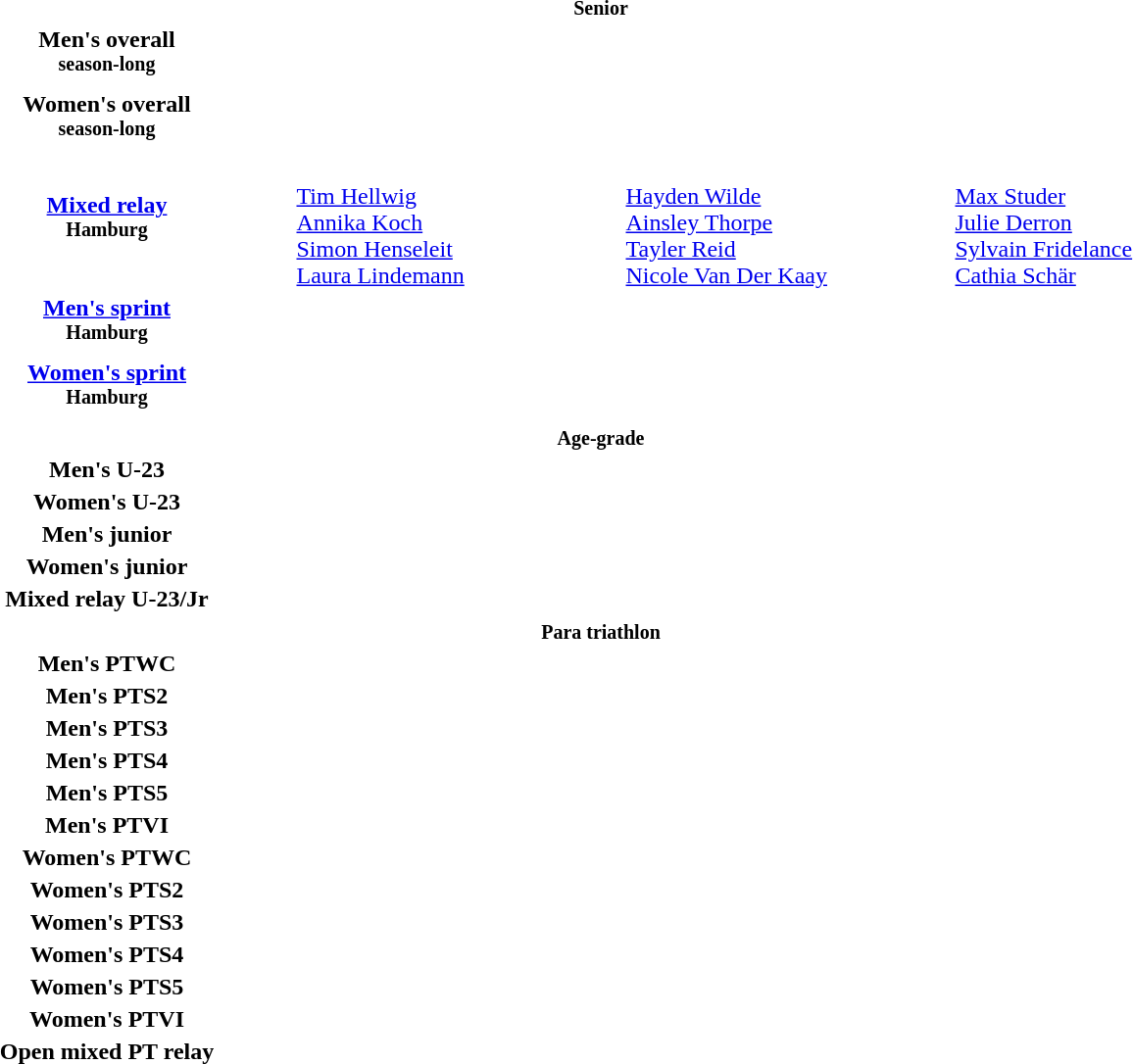<table>
<tr>
<th colspan=4><small>Senior</small></th>
</tr>
<tr>
<th width=250>Men's overall<br><sup>season-long</sup></th>
<td align=left width=220><strong></strong></td>
<td align=left width=220><strong></strong></td>
<td align=left width=220><strong></strong></td>
</tr>
<tr>
<th>Women's overall <br><sup>season-long</sup></th>
<td align=left width=220><strong></strong></td>
<td align=left width=220><strong></strong></td>
<td align=left width=220><strong></strong></td>
</tr>
<tr>
<th><a href='#'>Mixed relay</a> <br><sup>Hamburg</sup></th>
<td width=220><br><a href='#'>Tim Hellwig</a><br><a href='#'>Annika Koch</a><br><a href='#'>Simon Henseleit</a><br><a href='#'>Laura Lindemann</a></td>
<td width=220><br><a href='#'>Hayden Wilde</a><br><a href='#'>Ainsley Thorpe</a><br><a href='#'>Tayler Reid</a><br><a href='#'>Nicole Van Der Kaay</a></td>
<td width=220><br><a href='#'>Max Studer</a><br><a href='#'>Julie Derron</a><br><a href='#'>Sylvain Fridelance</a><br><a href='#'>Cathia Schär</a></td>
</tr>
<tr>
<th align="center"><a href='#'>Men's sprint</a> <br><sup>Hamburg</sup></th>
<td width=200></td>
<td width=200></td>
<td width=200></td>
</tr>
<tr>
<th align="center"><a href='#'>Women's sprint</a> <br><sup>Hamburg</sup></th>
<td width=200></td>
<td width=200></td>
<td width=200></td>
</tr>
<tr>
<th colspan=4><small>Age-grade</small></th>
</tr>
<tr>
<th>Men's U-23</th>
<td align=left width=220></td>
<td align=left width=220></td>
<td align=left width=220></td>
</tr>
<tr>
<th>Women's U-23</th>
<td align=left width=220></td>
<td align=left width=220></td>
<td align=left width=220></td>
</tr>
<tr>
<th>Men's junior</th>
<td align=left width=220></td>
<td align=left width=220></td>
<td align=left width=220></td>
</tr>
<tr>
<th>Women's junior</th>
<td align=left width=220></td>
<td align=left width=220></td>
<td align=left width=220></td>
</tr>
<tr>
<th>Mixed relay U-23/Jr<br></th>
<td align=left width=220><br></td>
<td align=left width=220><br></td>
<td align=left width=220><br></td>
</tr>
<tr>
<th colspan=4><small>Para triathlon</small></th>
</tr>
<tr>
<th>Men's PTWC</th>
<td align=left width=220></td>
<td align=left width=220></td>
<td align=left width=220></td>
</tr>
<tr>
<th>Men's PTS2</th>
<td align=left width=220></td>
<td align=left width=220></td>
<td align=left width=220></td>
</tr>
<tr>
<th>Men's PTS3</th>
<td align=left width=220></td>
<td align=left width=220></td>
<td align=left width=220></td>
</tr>
<tr>
<th>Men's PTS4</th>
<td align=left width=220></td>
<td align=left width=220></td>
<td align=left width=220></td>
</tr>
<tr>
<th>Men's PTS5</th>
<td align=left width=220></td>
<td align=left width=220></td>
<td align=left width=220></td>
</tr>
<tr>
<th>Men's PTVI</th>
<td align=left width=220></td>
<td align=left width=220></td>
<td align=left width=220></td>
</tr>
<tr>
<th>Women's PTWC </th>
<td align=left width=220></td>
<td align=left width=220></td>
<td align=left width=220></td>
</tr>
<tr>
<th>Women's PTS2 </th>
<td align=left width=220></td>
<td align=left width=220></td>
<td align=left width=220></td>
</tr>
<tr>
<th>Women's PTS3 </th>
<td align=left width=220></td>
<td align=left width=220></td>
<td align=left width=220></td>
</tr>
<tr>
<th>Women's PTS4 </th>
<td align=left width=220></td>
<td align=left width=220></td>
<td align=left width=220></td>
</tr>
<tr>
<th>Women's PTS5 </th>
<td align=left width=220></td>
<td align=left width=220></td>
<td align=left width=220></td>
</tr>
<tr>
<th>Women's PTVI </th>
<td align=left width=220></td>
<td align=left width=220></td>
<td align=left width=220></td>
</tr>
<tr>
<th>Open mixed PT relay </th>
<td align=left width=220></td>
<td align=left width=220></td>
<td align=left width=220></td>
</tr>
</table>
